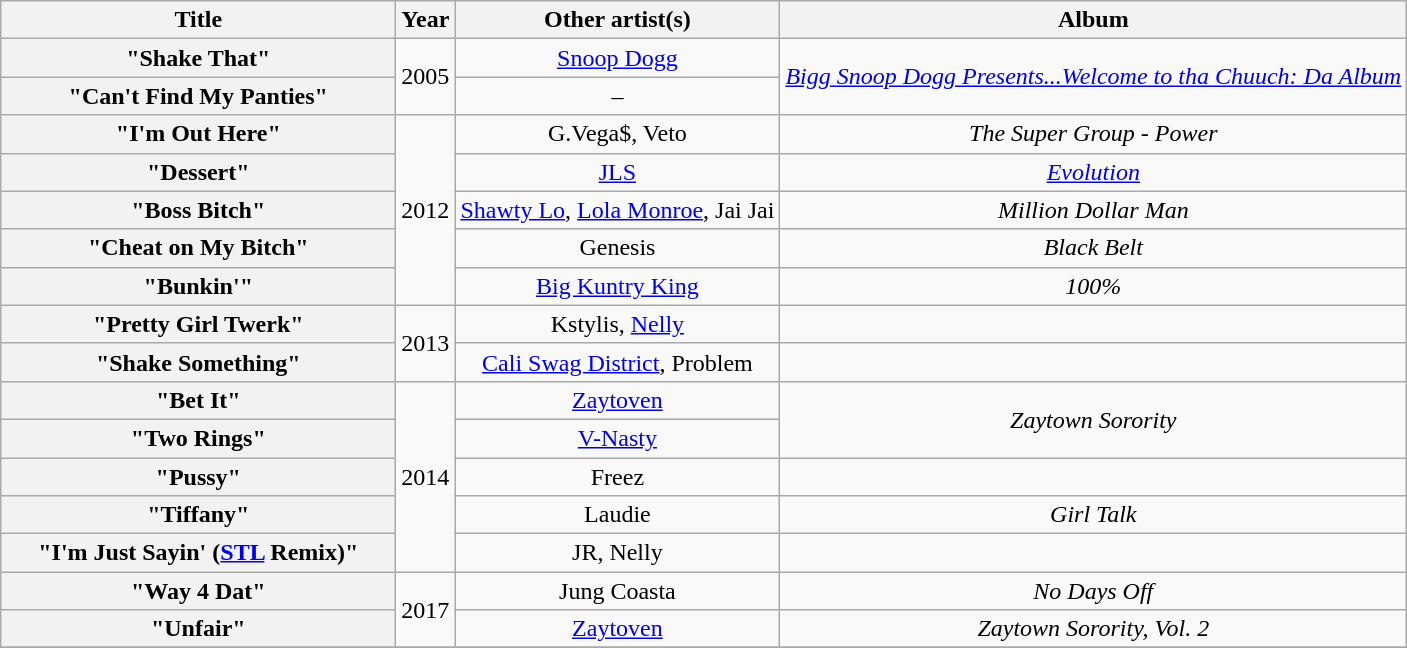<table class="wikitable plainrowheaders" style="text-align:center;">
<tr>
<th scope="col" style="width:16em;">Title</th>
<th scope="col">Year</th>
<th scope="col">Other artist(s)</th>
<th scope="col">Album</th>
</tr>
<tr>
<th scope="row">"Shake That"</th>
<td rowspan="2">2005</td>
<td><a href='#'>Snoop Dogg</a></td>
<td rowspan="2"><em><a href='#'>Bigg Snoop Dogg Presents...Welcome to tha Chuuch: Da Album</a></em></td>
</tr>
<tr>
<th scope="row">"Can't Find My Panties"</th>
<td>–</td>
</tr>
<tr>
<th scope="row">"I'm Out Here"</th>
<td rowspan="5">2012</td>
<td>G.Vega$, Veto</td>
<td><em>The Super Group - Power</em></td>
</tr>
<tr>
<th scope="row">"Dessert"</th>
<td><a href='#'>JLS</a></td>
<td><em><a href='#'>Evolution</a></em></td>
</tr>
<tr>
<th scope="row">"Boss Bitch"</th>
<td><a href='#'>Shawty Lo</a>, <a href='#'>Lola Monroe</a>, Jai Jai</td>
<td><em> Million Dollar Man</em></td>
</tr>
<tr>
<th scope="row">"Cheat on My Bitch"</th>
<td>Genesis</td>
<td><em>Black Belt</em></td>
</tr>
<tr>
<th scope="row">"Bunkin'"</th>
<td><a href='#'>Big Kuntry King</a></td>
<td><em>100%</em></td>
</tr>
<tr>
<th scope="row">"Pretty Girl Twerk"</th>
<td rowspan="2">2013</td>
<td>Kstylis, <a href='#'>Nelly</a></td>
<td></td>
</tr>
<tr>
<th scope="row">"Shake Something"</th>
<td><a href='#'>Cali Swag District</a>, Problem</td>
<td></td>
</tr>
<tr>
<th scope="row">"Bet It"</th>
<td rowspan="5">2014</td>
<td><a href='#'>Zaytoven</a></td>
<td rowspan="2"><em>Zaytown Sorority</em></td>
</tr>
<tr>
<th scope="row">"Two Rings"</th>
<td><a href='#'>V-Nasty</a></td>
</tr>
<tr>
<th scope="row">"Pussy"</th>
<td>Freez</td>
<td></td>
</tr>
<tr>
<th scope="row">"Tiffany"</th>
<td>Laudie</td>
<td><em>Girl Talk</em></td>
</tr>
<tr>
<th scope="row">"I'm Just Sayin' (<a href='#'>STL</a> Remix)"</th>
<td>JR, Nelly</td>
<td></td>
</tr>
<tr>
<th scope="row">"Way 4 Dat"</th>
<td rowspan="2">2017</td>
<td>Jung Coasta</td>
<td><em>No Days Off</em></td>
</tr>
<tr>
<th scope="row">"Unfair"</th>
<td><a href='#'>Zaytoven</a></td>
<td><em>Zaytown Sorority, Vol. 2</em></td>
</tr>
<tr>
</tr>
</table>
